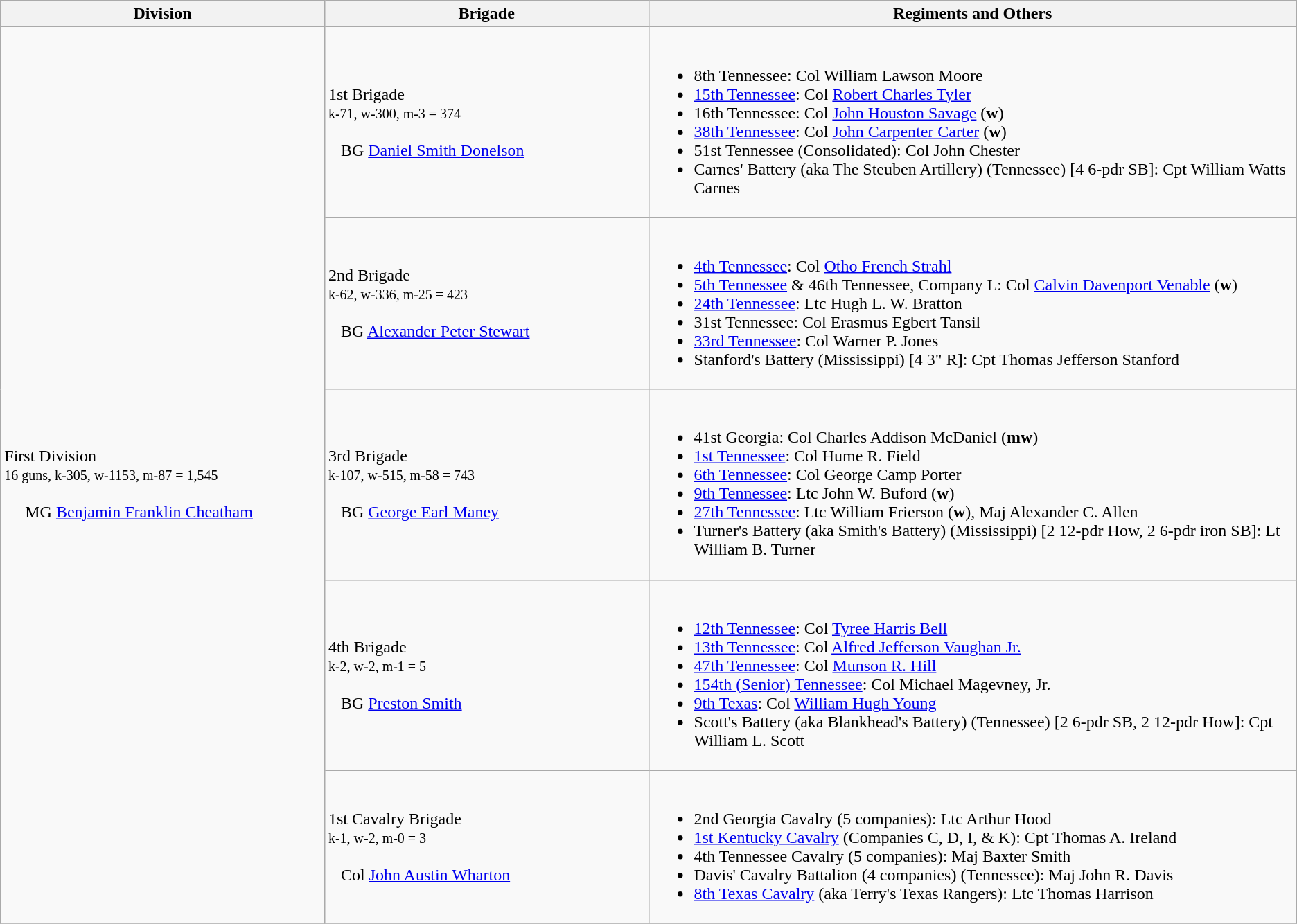<table class="wikitable">
<tr>
<th width=25%>Division</th>
<th width=25%>Brigade</th>
<th>Regiments and Others</th>
</tr>
<tr>
<td rowspan=5><br>First Division<br><small>16 guns, k-305, w-1153, m-87 = 1,545</small><br><br>    
MG <a href='#'>Benjamin Franklin Cheatham</a><br></td>
<td>1st Brigade<br><small>k-71, w-300, m-3 = 374</small><br><br>  
BG <a href='#'>Daniel Smith Donelson</a></td>
<td><br><ul><li>8th Tennessee: Col William Lawson Moore</li><li><a href='#'>15th Tennessee</a>: Col <a href='#'>Robert Charles Tyler</a></li><li>16th Tennessee: Col <a href='#'>John Houston Savage</a> (<strong>w</strong>)</li><li><a href='#'>38th Tennessee</a>: Col <a href='#'>John Carpenter Carter</a> (<strong>w</strong>)</li><li>51st Tennessee (Consolidated): Col John Chester</li><li>Carnes' Battery (aka The Steuben Artillery) (Tennessee) [4 6-pdr SB]: Cpt William Watts Carnes</li></ul></td>
</tr>
<tr>
<td>2nd Brigade<br><small>k-62, w-336, m-25 = 423</small><br><br>  
BG <a href='#'>Alexander Peter Stewart</a></td>
<td><br><ul><li><a href='#'>4th Tennessee</a>: Col <a href='#'>Otho French Strahl</a></li><li><a href='#'>5th Tennessee</a> & 46th Tennessee, Company L: Col <a href='#'>Calvin Davenport Venable</a> (<strong>w</strong>)</li><li><a href='#'>24th Tennessee</a>: Ltc Hugh L. W. Bratton</li><li>31st Tennessee: Col Erasmus Egbert Tansil</li><li><a href='#'>33rd Tennessee</a>: Col Warner P. Jones</li><li>Stanford's Battery (Mississippi) [4 3" R]: Cpt Thomas Jefferson Stanford</li></ul></td>
</tr>
<tr>
<td>3rd Brigade<br><small>k-107, w-515, m-58 = 743</small><br><br>  
BG <a href='#'>George Earl Maney</a></td>
<td><br><ul><li>41st Georgia: Col Charles Addison McDaniel (<strong>mw</strong>)</li><li><a href='#'>1st Tennessee</a>: Col Hume R. Field</li><li><a href='#'>6th Tennessee</a>: Col George Camp Porter</li><li><a href='#'>9th Tennessee</a>: Ltc John W. Buford (<strong>w</strong>)</li><li><a href='#'>27th Tennessee</a>: Ltc William Frierson (<strong>w</strong>), Maj Alexander C. Allen</li><li>Turner's Battery (aka Smith's Battery) (Mississippi) [2 12-pdr How, 2 6-pdr iron SB]: Lt William B. Turner</li></ul></td>
</tr>
<tr>
<td>4th Brigade<br><small>k-2, w-2, m-1 = 5</small><br><br>  
BG <a href='#'>Preston Smith</a></td>
<td><br><ul><li><a href='#'>12th Tennessee</a>: Col <a href='#'>Tyree Harris Bell</a></li><li><a href='#'>13th Tennessee</a>: Col <a href='#'>Alfred Jefferson Vaughan Jr.</a></li><li><a href='#'>47th Tennessee</a>: Col <a href='#'>Munson R. Hill</a></li><li><a href='#'>154th (Senior) Tennessee</a>: Col Michael Magevney, Jr.</li><li><a href='#'>9th Texas</a>: Col <a href='#'>William Hugh Young</a></li><li>Scott's Battery (aka Blankhead's Battery) (Tennessee) [2 6-pdr SB, 2 12-pdr How]: Cpt William L. Scott</li></ul></td>
</tr>
<tr>
<td>1st Cavalry Brigade<br><small>k-1, w-2, m-0 = 3</small><br><br>  
Col <a href='#'>John Austin Wharton</a></td>
<td><br><ul><li>2nd Georgia Cavalry (5 companies): Ltc Arthur Hood</li><li><a href='#'>1st Kentucky Cavalry</a> (Companies C, D, I, & K): Cpt Thomas A. Ireland</li><li>4th Tennessee Cavalry (5 companies): Maj Baxter Smith</li><li>Davis' Cavalry Battalion (4 companies) (Tennessee): Maj John R. Davis</li><li><a href='#'>8th Texas Cavalry</a> (aka Terry's Texas Rangers): Ltc Thomas Harrison</li></ul></td>
</tr>
<tr>
</tr>
</table>
